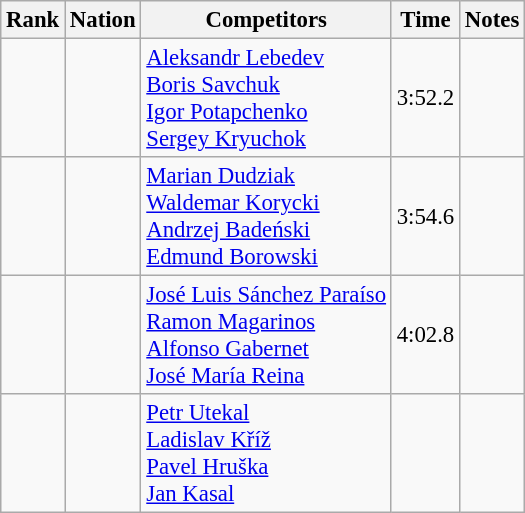<table class="wikitable sortable" style="text-align:center; font-size:95%">
<tr>
<th>Rank</th>
<th>Nation</th>
<th>Competitors</th>
<th>Time</th>
<th>Notes</th>
</tr>
<tr>
<td></td>
<td align=left></td>
<td align=left><a href='#'>Aleksandr Lebedev</a><br><a href='#'>Boris Savchuk</a><br><a href='#'>Igor Potapchenko</a><br><a href='#'>Sergey Kryuchok</a></td>
<td>3:52.2</td>
<td></td>
</tr>
<tr>
<td></td>
<td align=left></td>
<td align=left><a href='#'>Marian Dudziak</a><br><a href='#'>Waldemar Korycki</a><br><a href='#'>Andrzej Badeński</a><br><a href='#'>Edmund Borowski</a></td>
<td>3:54.6</td>
<td></td>
</tr>
<tr>
<td></td>
<td align=left></td>
<td align=left><a href='#'>José Luis Sánchez Paraíso</a><br><a href='#'>Ramon Magarinos</a><br><a href='#'>Alfonso Gabernet</a><br><a href='#'>José María Reina</a></td>
<td>4:02.8</td>
<td></td>
</tr>
<tr>
<td></td>
<td align=left></td>
<td align=left><a href='#'>Petr Utekal</a><br><a href='#'>Ladislav Kříž</a><br><a href='#'>Pavel Hruška</a><br><a href='#'>Jan Kasal</a></td>
<td></td>
<td></td>
</tr>
</table>
